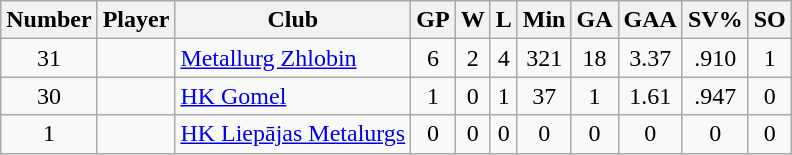<table class="wikitable sortable" style="text-align: center;">
<tr>
<th>Number</th>
<th>Player</th>
<th>Club</th>
<th>GP</th>
<th>W</th>
<th>L</th>
<th>Min</th>
<th>GA</th>
<th>GAA</th>
<th>SV%</th>
<th>SO</th>
</tr>
<tr>
<td>31</td>
<td align="left"></td>
<td align="left"><a href='#'>Metallurg Zhlobin</a></td>
<td>6</td>
<td>2</td>
<td>4</td>
<td>321</td>
<td>18</td>
<td>3.37</td>
<td>.910</td>
<td>1</td>
</tr>
<tr>
<td>30</td>
<td align="left"></td>
<td align="left"><a href='#'>HK Gomel</a></td>
<td>1</td>
<td>0</td>
<td>1</td>
<td>37</td>
<td>1</td>
<td>1.61</td>
<td>.947</td>
<td>0</td>
</tr>
<tr>
<td>1</td>
<td align="left"></td>
<td align="left"><a href='#'>HK Liepājas Metalurgs</a></td>
<td>0</td>
<td>0</td>
<td>0</td>
<td>0</td>
<td>0</td>
<td>0</td>
<td>0</td>
<td>0</td>
</tr>
</table>
